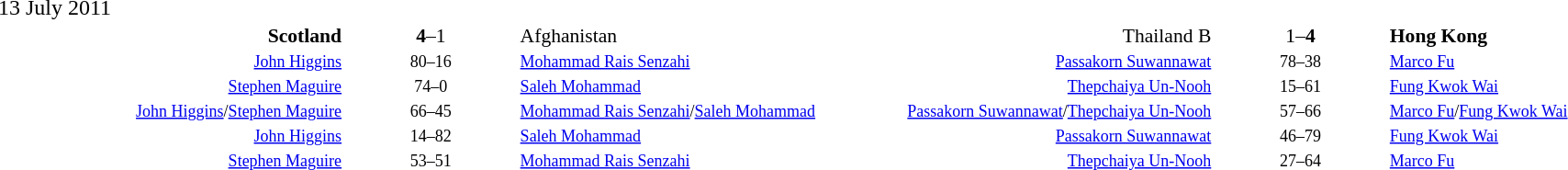<table width="100%" cellspacing="1">
<tr>
<th width=20%></th>
<th width=10%></th>
<th width=20%></th>
<th width=20%></th>
<th width=10%></th>
<th width=20%></th>
</tr>
<tr>
<td>13 July 2011</td>
</tr>
<tr style=font-size:90%>
<td align=right><strong>Scotland </strong></td>
<td align=center><strong>4</strong>–1</td>
<td> Afghanistan</td>
<td align=right>Thailand B </td>
<td align=center>1–<strong>4</strong></td>
<td><strong> Hong Kong</strong></td>
</tr>
<tr style=font-size:75%>
<td align=right><a href='#'>John Higgins</a></td>
<td align=center>80–16</td>
<td><a href='#'>Mohammad Rais Senzahi</a></td>
<td align=right><a href='#'>Passakorn Suwannawat</a></td>
<td align=center>78–38</td>
<td><a href='#'>Marco Fu</a></td>
</tr>
<tr style=font-size:75%>
<td align=right><a href='#'>Stephen Maguire</a></td>
<td align=center>74–0</td>
<td><a href='#'>Saleh Mohammad</a></td>
<td align=right><a href='#'>Thepchaiya Un-Nooh</a></td>
<td align=center>15–61</td>
<td><a href='#'>Fung Kwok Wai</a></td>
</tr>
<tr style=font-size:75%>
<td align=right><a href='#'>John Higgins</a>/<a href='#'>Stephen Maguire</a></td>
<td align=center>66–45</td>
<td><a href='#'>Mohammad Rais Senzahi</a>/<a href='#'>Saleh Mohammad</a></td>
<td align=right><a href='#'>Passakorn Suwannawat</a>/<a href='#'>Thepchaiya Un-Nooh</a></td>
<td align=center>57–66</td>
<td><a href='#'>Marco Fu</a>/<a href='#'>Fung Kwok Wai</a></td>
</tr>
<tr style=font-size:75%>
<td align=right><a href='#'>John Higgins</a></td>
<td align=center>14–82</td>
<td><a href='#'>Saleh Mohammad</a></td>
<td align=right><a href='#'>Passakorn Suwannawat</a></td>
<td align=center>46–79</td>
<td><a href='#'>Fung Kwok Wai</a></td>
</tr>
<tr style=font-size:75%>
<td align=right><a href='#'>Stephen Maguire</a></td>
<td align=center>53–51</td>
<td><a href='#'>Mohammad Rais Senzahi</a></td>
<td align=right><a href='#'>Thepchaiya Un-Nooh</a></td>
<td align=center>27–64</td>
<td><a href='#'>Marco Fu</a></td>
</tr>
</table>
